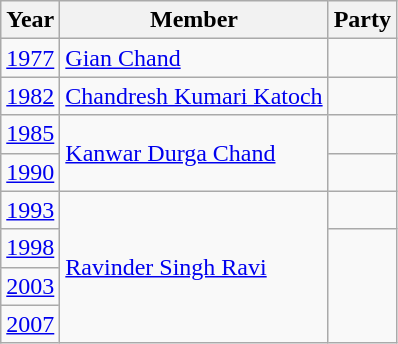<table class="wikitable sortable">
<tr>
<th>Year</th>
<th>Member</th>
<th colspan="2">Party</th>
</tr>
<tr>
<td><a href='#'>1977</a></td>
<td><a href='#'>Gian Chand</a></td>
<td></td>
</tr>
<tr>
<td><a href='#'>1982</a></td>
<td><a href='#'>Chandresh Kumari Katoch</a></td>
<td></td>
</tr>
<tr>
<td><a href='#'>1985</a></td>
<td rowspan=2><a href='#'>Kanwar Durga Chand</a></td>
<td></td>
</tr>
<tr>
<td><a href='#'>1990</a></td>
<td></td>
</tr>
<tr>
<td><a href='#'>1993</a></td>
<td rowspan=4><a href='#'>Ravinder Singh Ravi</a></td>
<td></td>
</tr>
<tr>
<td><a href='#'>1998</a></td>
</tr>
<tr>
<td><a href='#'>2003</a></td>
</tr>
<tr>
<td><a href='#'>2007</a></td>
</tr>
</table>
